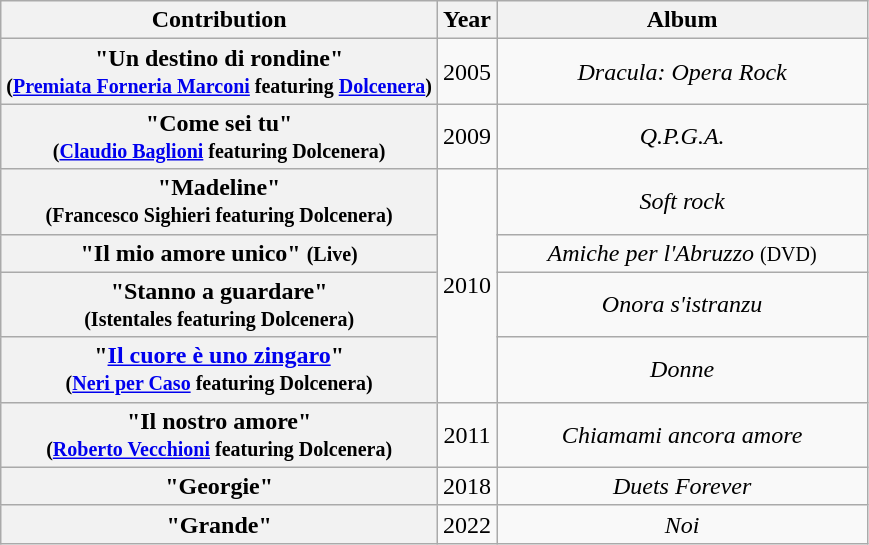<table class="wikitable plainrowheaders" style="text-align:center;" border="1">
<tr>
<th scope="col">Contribution</th>
<th scope="col">Year</th>
<th scope="col" style="width:15em;">Album</th>
</tr>
<tr>
<th scope="row">"Un destino di rondine"<br><small>(<a href='#'>Premiata Forneria Marconi</a> featuring <a href='#'>Dolcenera</a>)</small></th>
<td>2005</td>
<td><em>Dracula: Opera Rock</em></td>
</tr>
<tr>
<th scope="row">"Come sei tu"<br><small>(<a href='#'>Claudio Baglioni</a> featuring Dolcenera)</small></th>
<td>2009</td>
<td><em>Q.P.G.A.</em></td>
</tr>
<tr>
<th scope="row">"Madeline"<br><small>(Francesco Sighieri featuring Dolcenera)</small></th>
<td rowspan="4">2010</td>
<td><em>Soft rock</em></td>
</tr>
<tr>
<th scope="row">"Il mio amore unico" <small>(Live)</small></th>
<td><em>Amiche per l'Abruzzo</em> <small>(DVD)</small></td>
</tr>
<tr>
<th scope="row">"Stanno a guardare"<br><small>(Istentales featuring Dolcenera)</small></th>
<td><em>Onora s'istranzu</em></td>
</tr>
<tr>
<th scope="row">"<a href='#'>Il cuore è uno zingaro</a>"<br><small>(<a href='#'>Neri per Caso</a> featuring Dolcenera)</small></th>
<td><em>Donne</em></td>
</tr>
<tr>
<th scope="row">"Il nostro amore"<br><small>(<a href='#'>Roberto Vecchioni</a> featuring Dolcenera)</small></th>
<td>2011</td>
<td><em>Chiamami ancora amore</em></td>
</tr>
<tr>
<th scope="row">"Georgie"<br></th>
<td>2018</td>
<td><em>Duets Forever</em></td>
</tr>
<tr>
<th scope="row">"Grande"<br></th>
<td>2022</td>
<td><em>Noi</em></td>
</tr>
</table>
